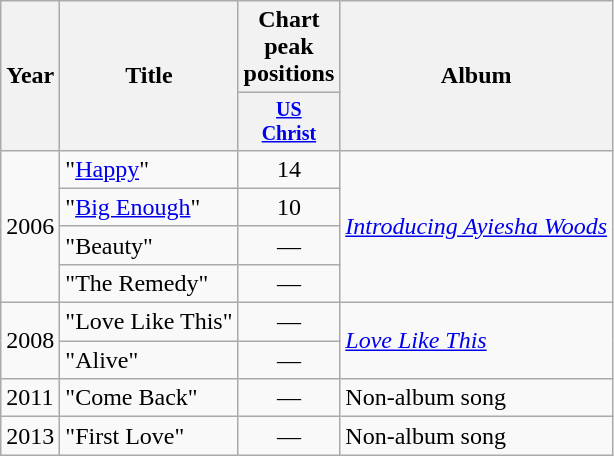<table class="wikitable">
<tr>
<th rowspan="2">Year</th>
<th rowspan="2">Title</th>
<th colspan="1">Chart peak positions</th>
<th rowspan="2">Album</th>
</tr>
<tr style="font-size:smaller;">
<th width="10"><a href='#'>US<br>Christ</a><br></th>
</tr>
<tr>
<td rowspan="4">2006</td>
<td>"<a href='#'>Happy</a>"</td>
<td style="text-align:center;">14</td>
<td rowspan="4"><em><a href='#'>Introducing Ayiesha Woods</a></em></td>
</tr>
<tr>
<td>"<a href='#'>Big Enough</a>"</td>
<td style="text-align:center;">10</td>
</tr>
<tr>
<td>"Beauty"</td>
<td style="text-align:center;">—</td>
</tr>
<tr>
<td>"The Remedy"</td>
<td style="text-align:center;">—</td>
</tr>
<tr>
<td rowspan="2">2008</td>
<td>"Love Like This"</td>
<td style="text-align:center;">—</td>
<td rowspan="2"><em><a href='#'>Love Like This</a></em></td>
</tr>
<tr>
<td>"Alive"</td>
<td style="text-align:center;">—</td>
</tr>
<tr>
<td>2011</td>
<td>"Come Back"</td>
<td style="text-align:center;">—</td>
<td>Non-album song</td>
</tr>
<tr>
<td>2013</td>
<td>"First Love"</td>
<td style="text-align:center;">—</td>
<td>Non-album song</td>
</tr>
</table>
